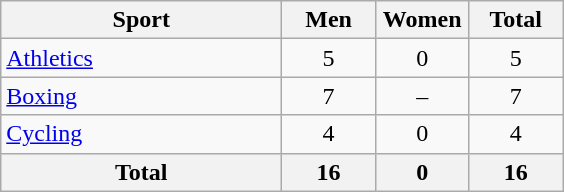<table class="wikitable sortable" style="text-align:center;">
<tr>
<th width=180>Sport</th>
<th width=55>Men</th>
<th width=55>Women</th>
<th width=55>Total</th>
</tr>
<tr>
<td align=left><a href='#'>Athletics</a></td>
<td>5</td>
<td>0</td>
<td>5</td>
</tr>
<tr>
<td align=left><a href='#'>Boxing</a></td>
<td>7</td>
<td>–</td>
<td>7</td>
</tr>
<tr>
<td align=left><a href='#'>Cycling</a></td>
<td>4</td>
<td>0</td>
<td>4</td>
</tr>
<tr>
<th>Total</th>
<th>16</th>
<th>0</th>
<th>16</th>
</tr>
</table>
